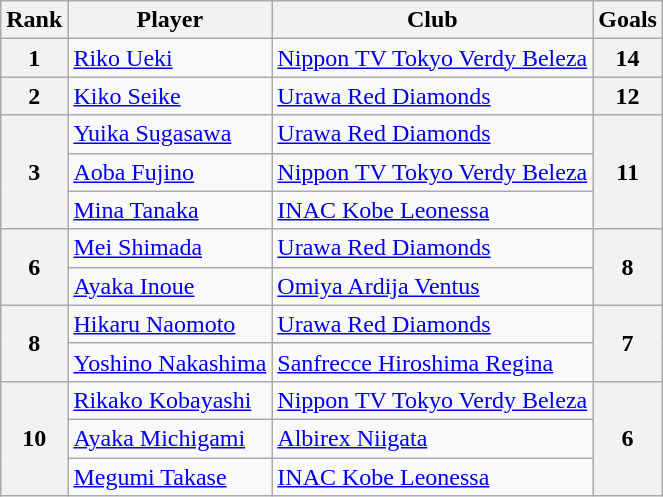<table class="wikitable" style="text-align:center">
<tr>
<th>Rank</th>
<th>Player</th>
<th>Club</th>
<th>Goals</th>
</tr>
<tr>
<th>1</th>
<td align="left"> <a href='#'>Riko Ueki</a></td>
<td align="left"><a href='#'>Nippon TV Tokyo Verdy Beleza</a></td>
<th>14</th>
</tr>
<tr>
<th>2</th>
<td align="left"> <a href='#'>Kiko Seike</a></td>
<td align="left"><a href='#'>Urawa Red Diamonds</a></td>
<th>12</th>
</tr>
<tr>
<th rowspan=3>3</th>
<td align="left"> <a href='#'>Yuika Sugasawa</a></td>
<td align="left"><a href='#'>Urawa Red Diamonds</a></td>
<th rowspan=3>11</th>
</tr>
<tr>
<td align="left"> <a href='#'>Aoba Fujino</a></td>
<td align="left"><a href='#'>Nippon TV Tokyo Verdy Beleza</a></td>
</tr>
<tr>
<td align="left"> <a href='#'>Mina Tanaka</a></td>
<td align="left"><a href='#'>INAC Kobe Leonessa</a></td>
</tr>
<tr>
<th rowspan=2>6</th>
<td align="left"> <a href='#'>Mei Shimada</a></td>
<td align="left"><a href='#'>Urawa Red Diamonds</a></td>
<th rowspan=2>8</th>
</tr>
<tr>
<td align="left"> <a href='#'>Ayaka Inoue</a></td>
<td align="left"><a href='#'>Omiya Ardija Ventus</a></td>
</tr>
<tr>
<th rowspan=2>8</th>
<td align="left"> <a href='#'>Hikaru Naomoto</a></td>
<td align="left"><a href='#'>Urawa Red Diamonds</a></td>
<th rowspan=2>7</th>
</tr>
<tr>
<td align="left"> <a href='#'>Yoshino Nakashima</a></td>
<td align="left"><a href='#'>Sanfrecce Hiroshima Regina</a></td>
</tr>
<tr>
<th rowspan=4>10</th>
<td align="left"> <a href='#'>Rikako Kobayashi</a></td>
<td align="left"><a href='#'>Nippon TV Tokyo Verdy Beleza</a></td>
<th rowspan=4>6</th>
</tr>
<tr>
<td align="left"> <a href='#'>Ayaka Michigami</a></td>
<td align="left"><a href='#'>Albirex Niigata</a></td>
</tr>
<tr>
<td align="left"> <a href='#'>Megumi Takase</a></td>
<td align="left"><a href='#'>INAC Kobe Leonessa</a></td>
</tr>
</table>
